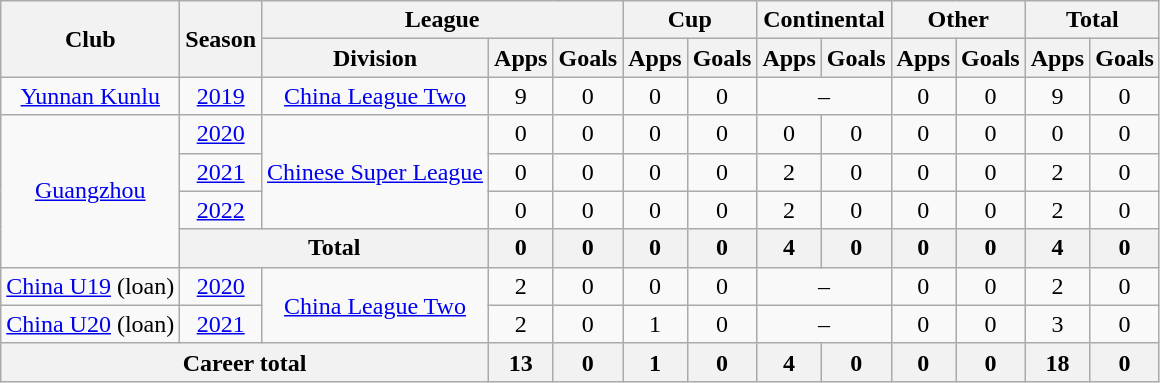<table class="wikitable" style="text-align: center">
<tr>
<th rowspan=2>Club</th>
<th rowspan=2>Season</th>
<th colspan=3>League</th>
<th colspan=2>Cup</th>
<th colspan=2>Continental</th>
<th colspan=2>Other</th>
<th colspan=2>Total</th>
</tr>
<tr>
<th>Division</th>
<th>Apps</th>
<th>Goals</th>
<th>Apps</th>
<th>Goals</th>
<th>Apps</th>
<th>Goals</th>
<th>Apps</th>
<th>Goals</th>
<th>Apps</th>
<th>Goals</th>
</tr>
<tr>
<td><a href='#'>Yunnan Kunlu</a></td>
<td><a href='#'>2019</a></td>
<td><a href='#'>China League Two</a></td>
<td>9</td>
<td>0</td>
<td>0</td>
<td>0</td>
<td colspan="2">–</td>
<td>0</td>
<td>0</td>
<td>9</td>
<td>0</td>
</tr>
<tr>
<td rowspan=4><a href='#'>Guangzhou</a></td>
<td><a href='#'>2020</a></td>
<td rowspan=3><a href='#'>Chinese Super League</a></td>
<td>0</td>
<td>0</td>
<td>0</td>
<td>0</td>
<td>0</td>
<td>0</td>
<td>0</td>
<td>0</td>
<td>0</td>
<td>0</td>
</tr>
<tr>
<td><a href='#'>2021</a></td>
<td>0</td>
<td>0</td>
<td>0</td>
<td>0</td>
<td>2</td>
<td>0</td>
<td>0</td>
<td>0</td>
<td>2</td>
<td>0</td>
</tr>
<tr>
<td><a href='#'>2022</a></td>
<td>0</td>
<td>0</td>
<td>0</td>
<td>0</td>
<td>2</td>
<td>0</td>
<td>0</td>
<td>0</td>
<td>2</td>
<td>0</td>
</tr>
<tr>
<th colspan=2>Total</th>
<th>0</th>
<th>0</th>
<th>0</th>
<th>0</th>
<th>4</th>
<th>0</th>
<th>0</th>
<th>0</th>
<th>4</th>
<th>0</th>
</tr>
<tr>
<td><a href='#'>China U19</a> (loan)</td>
<td><a href='#'>2020</a></td>
<td rowspan=2><a href='#'>China League Two</a></td>
<td>2</td>
<td>0</td>
<td>0</td>
<td>0</td>
<td colspan="2">–</td>
<td>0</td>
<td>0</td>
<td>2</td>
<td>0</td>
</tr>
<tr>
<td><a href='#'>China U20</a> (loan)</td>
<td><a href='#'>2021</a></td>
<td>2</td>
<td>0</td>
<td>1</td>
<td>0</td>
<td colspan="2">–</td>
<td>0</td>
<td>0</td>
<td>3</td>
<td>0</td>
</tr>
<tr>
<th colspan=3>Career total</th>
<th>13</th>
<th>0</th>
<th>1</th>
<th>0</th>
<th>4</th>
<th>0</th>
<th>0</th>
<th>0</th>
<th>18</th>
<th>0</th>
</tr>
</table>
